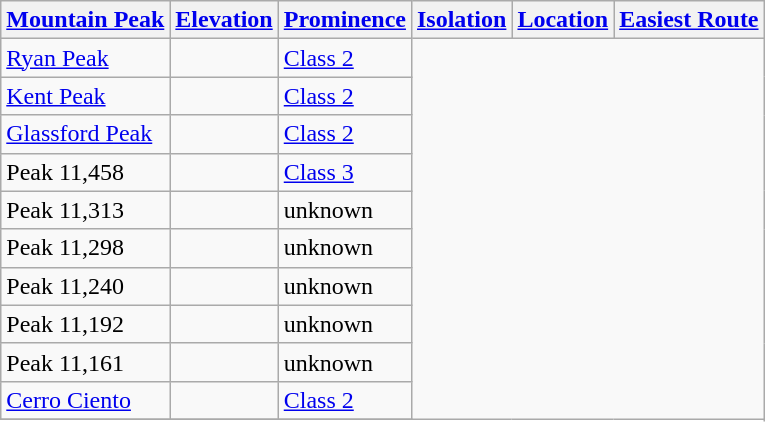<table class="wikitable sortable">
<tr>
<th><a href='#'>Mountain Peak</a></th>
<th><a href='#'>Elevation</a></th>
<th><a href='#'>Prominence</a></th>
<th><a href='#'>Isolation</a></th>
<th><a href='#'>Location</a></th>
<th><a href='#'>Easiest Route</a></th>
</tr>
<tr>
<td><a href='#'>Ryan Peak</a><br></td>
<td></td>
<td><a href='#'>Class 2</a></td>
</tr>
<tr>
<td><a href='#'>Kent Peak</a><br></td>
<td></td>
<td><a href='#'>Class 2</a></td>
</tr>
<tr>
<td><a href='#'>Glassford Peak</a><br></td>
<td></td>
<td><a href='#'>Class 2</a></td>
</tr>
<tr>
<td>Peak 11,458<br></td>
<td></td>
<td><a href='#'>Class 3</a></td>
</tr>
<tr>
<td>Peak 11,313<br></td>
<td></td>
<td>unknown</td>
</tr>
<tr>
<td>Peak 11,298<br></td>
<td></td>
<td>unknown</td>
</tr>
<tr>
<td>Peak 11,240<br></td>
<td></td>
<td>unknown</td>
</tr>
<tr>
<td>Peak 11,192<br></td>
<td></td>
<td>unknown</td>
</tr>
<tr>
<td>Peak 11,161<br></td>
<td></td>
<td>unknown</td>
</tr>
<tr>
<td><a href='#'>Cerro Ciento</a><br></td>
<td></td>
<td><a href='#'>Class 2</a></td>
</tr>
<tr>
</tr>
</table>
